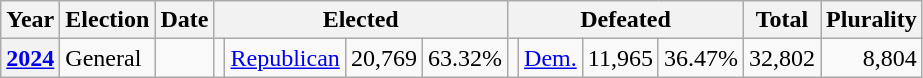<table class="wikitable">
<tr>
<th>Year</th>
<th>Election</th>
<th>Date</th>
<th colspan="4">Elected</th>
<th colspan="4">Defeated</th>
<th>Total</th>
<th>Plurality</th>
</tr>
<tr>
<th valign="top"><a href='#'>2024</a></th>
<td valign="top">General</td>
<td valign="top"></td>
<td valign="top"></td>
<td valign="top" ><a href='#'>Republican</a></td>
<td valign="top" align="right">20,769</td>
<td valign="top" align="right">63.32%</td>
<td valign="top"></td>
<td valign="top" ><a href='#'>Dem.</a></td>
<td valign="top" align="right">11,965</td>
<td valign="top" align="right">36.47%</td>
<td valign="top" align="right">32,802</td>
<td valign="top" align="right">8,804</td>
</tr>
</table>
